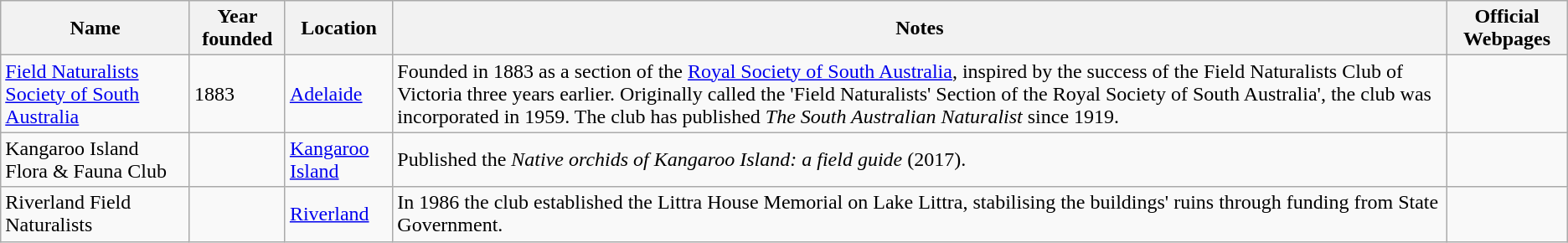<table class="wikitable sortable">
<tr>
<th>Name</th>
<th>Year founded</th>
<th>Location</th>
<th>Notes</th>
<th>Official Webpages</th>
</tr>
<tr>
<td><a href='#'>Field Naturalists Society of South Australia</a></td>
<td>1883</td>
<td><a href='#'>Adelaide</a></td>
<td>Founded in 1883 as a section of the <a href='#'>Royal Society of South Australia</a>, inspired by the success of the Field Naturalists Club of Victoria three years earlier. Originally called the 'Field Naturalists' Section of the Royal Society of South Australia', the club was incorporated in 1959. The club has published <em>The South Australian Naturalist</em> since 1919.</td>
<td><br></td>
</tr>
<tr>
<td>Kangaroo Island Flora & Fauna Club</td>
<td></td>
<td><a href='#'>Kangaroo Island</a></td>
<td>Published the <em>Native orchids of Kangaroo Island: a field guide</em> (2017).</td>
<td></td>
</tr>
<tr>
<td>Riverland Field Naturalists</td>
<td></td>
<td><a href='#'>Riverland</a></td>
<td>In 1986 the club established the Littra House Memorial on Lake Littra, stabilising the buildings' ruins through funding from State Government.</td>
<td></td>
</tr>
</table>
